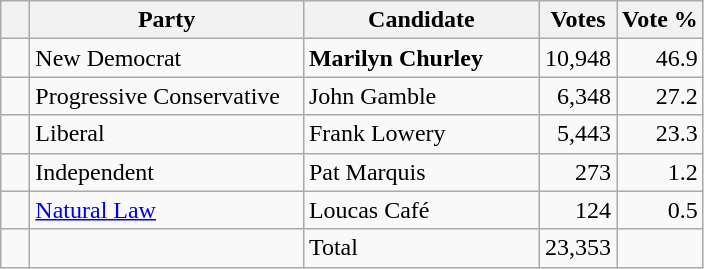<table class="wikitable">
<tr>
<th></th>
<th scope="col" width="175">Party</th>
<th scope="col" width="150">Candidate</th>
<th>Votes</th>
<th>Vote %</th>
</tr>
<tr>
<td>   </td>
<td>New Democrat</td>
<td><strong>Marilyn Churley</strong></td>
<td align=right>10,948</td>
<td align=right>46.9</td>
</tr>
<tr |>
<td>   </td>
<td>Progressive Conservative</td>
<td>John Gamble</td>
<td align=right>6,348</td>
<td align=right>27.2</td>
</tr>
<tr |>
<td>   </td>
<td>Liberal</td>
<td>Frank Lowery</td>
<td align=right>5,443</td>
<td align=right>23.3</td>
</tr>
<tr |>
<td>   </td>
<td>Independent</td>
<td>Pat Marquis</td>
<td align=right>273</td>
<td align=right>1.2<br></td>
</tr>
<tr>
<td>   </td>
<td><a href='#'>Natural Law</a></td>
<td>Loucas Café</td>
<td align=right>124</td>
<td align=right>0.5</td>
</tr>
<tr |>
<td></td>
<td></td>
<td>Total</td>
<td align=right>23,353</td>
<td></td>
</tr>
</table>
